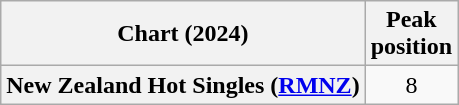<table class="wikitable sortable plainrowheaders" style="text-align:center">
<tr>
<th scope="col">Chart (2024)</th>
<th scope="col">Peak<br>position</th>
</tr>
<tr>
<th scope="row">New Zealand Hot Singles (<a href='#'>RMNZ</a>)</th>
<td>8</td>
</tr>
</table>
